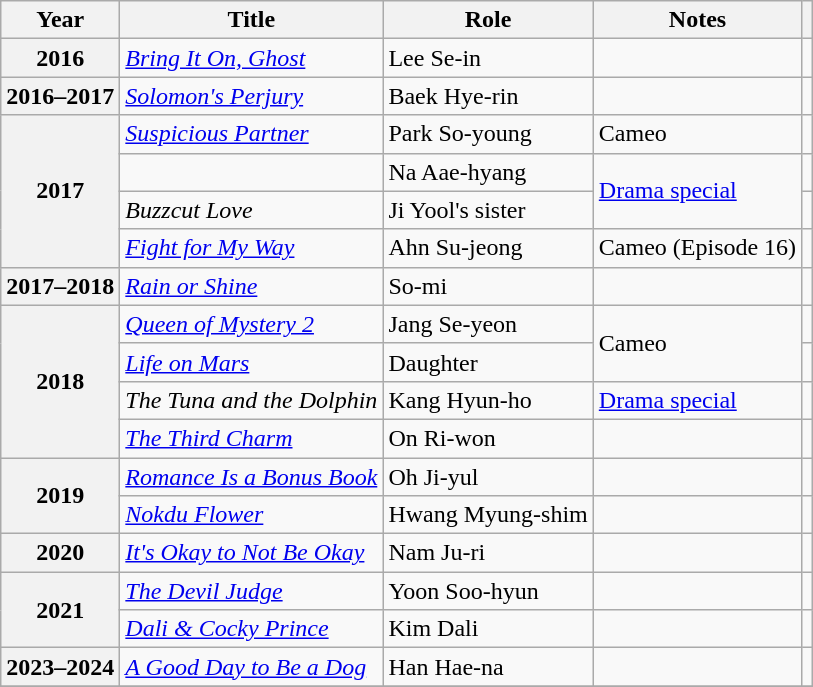<table class="wikitable plainrowheaders sortable">
<tr>
<th scope="col">Year</th>
<th scope="col">Title</th>
<th scope="col">Role</th>
<th scope="col">Notes</th>
<th scope="col" class="unsortable"></th>
</tr>
<tr>
<th scope="row">2016</th>
<td><em><a href='#'>Bring It On, Ghost</a></em></td>
<td>Lee Se-in</td>
<td></td>
<td style="text-align:center"></td>
</tr>
<tr>
<th scope="row">2016–2017</th>
<td><em><a href='#'>Solomon's Perjury</a></em></td>
<td>Baek Hye-rin</td>
<td></td>
<td style="text-align:center"></td>
</tr>
<tr>
<th scope="row" rowspan="4">2017</th>
<td><em><a href='#'>Suspicious Partner</a></em></td>
<td>Park So-young</td>
<td>Cameo</td>
<td style="text-align:center"></td>
</tr>
<tr>
<td><em></em></td>
<td>Na Aae-hyang</td>
<td rowspan="2"><a href='#'>Drama special</a></td>
<td style="text-align:center"></td>
</tr>
<tr>
<td><em>Buzzcut Love</em></td>
<td>Ji Yool's sister</td>
<td style="text-align:center"></td>
</tr>
<tr>
<td><em><a href='#'>Fight for My Way</a></em></td>
<td>Ahn Su-jeong</td>
<td>Cameo (Episode 16)</td>
<td style="text-align:center"></td>
</tr>
<tr>
<th scope="row">2017–2018</th>
<td><em><a href='#'>Rain or Shine</a></em></td>
<td>So-mi</td>
<td></td>
<td style="text-align:center"></td>
</tr>
<tr>
<th scope="row" rowspan="4">2018</th>
<td><em><a href='#'>Queen of Mystery 2</a></em></td>
<td>Jang Se-yeon</td>
<td rowspan="2">Cameo</td>
<td style="text-align:center"></td>
</tr>
<tr>
<td><em><a href='#'>Life on Mars</a></em></td>
<td>Daughter</td>
<td style="text-align:center"></td>
</tr>
<tr>
<td><em>The Tuna and the Dolphin</em></td>
<td>Kang Hyun-ho</td>
<td><a href='#'>Drama special</a></td>
<td style="text-align:center"></td>
</tr>
<tr>
<td><em><a href='#'>The Third Charm</a></em></td>
<td>On Ri-won</td>
<td></td>
<td style="text-align:center"></td>
</tr>
<tr>
<th scope="row" rowspan="2">2019</th>
<td><em><a href='#'>Romance Is a Bonus Book</a></em></td>
<td>Oh Ji-yul</td>
<td></td>
<td style="text-align:center"></td>
</tr>
<tr>
<td><em><a href='#'>Nokdu Flower</a></em></td>
<td>Hwang Myung-shim</td>
<td></td>
<td style="text-align:center"></td>
</tr>
<tr>
<th scope="row">2020</th>
<td><em><a href='#'>It's Okay to Not Be Okay</a></em></td>
<td>Nam Ju-ri</td>
<td></td>
<td style="text-align:center"></td>
</tr>
<tr>
<th scope="row" rowspan="2">2021</th>
<td><em><a href='#'>The Devil Judge</a></em></td>
<td>Yoon Soo-hyun</td>
<td></td>
<td style="text-align:center"></td>
</tr>
<tr>
<td><em><a href='#'>Dali & Cocky Prince</a></em></td>
<td>Kim Dali</td>
<td></td>
<td style="text-align:center"></td>
</tr>
<tr>
<th scope="row">2023–2024</th>
<td><em><a href='#'>A Good Day to Be a Dog</a></em></td>
<td>Han Hae-na</td>
<td></td>
<td style="text-align:center"></td>
</tr>
<tr>
</tr>
</table>
